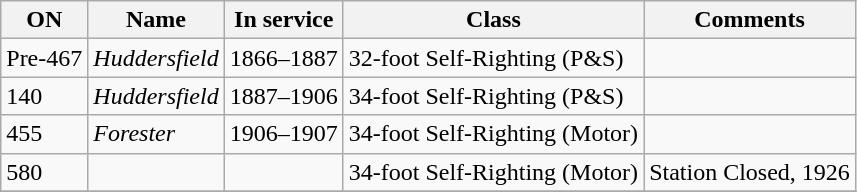<table class="wikitable">
<tr>
<th>ON</th>
<th>Name</th>
<th>In service</th>
<th>Class</th>
<th>Comments</th>
</tr>
<tr>
<td>Pre-467</td>
<td><em>Huddersfield</em></td>
<td>1866–1887</td>
<td>32-foot Self-Righting (P&S)</td>
<td></td>
</tr>
<tr>
<td>140</td>
<td><em>Huddersfield</em></td>
<td>1887–1906</td>
<td>34-foot Self-Righting (P&S)</td>
<td></td>
</tr>
<tr>
<td>455</td>
<td><em>Forester</em></td>
<td>1906–1907</td>
<td>34-foot Self-Righting (Motor)</td>
<td></td>
</tr>
<tr>
<td>580</td>
<td></td>
<td></td>
<td>34-foot Self-Righting (Motor)</td>
<td>Station Closed, 1926</td>
</tr>
<tr>
</tr>
</table>
